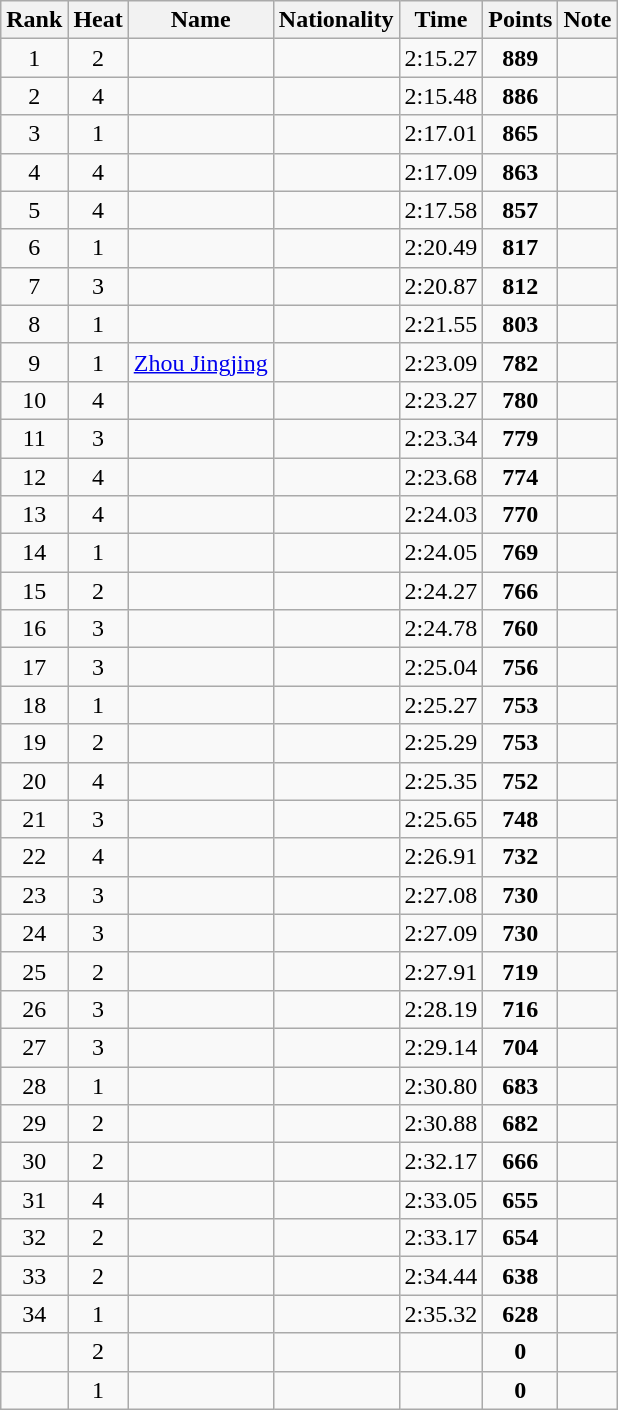<table class="wikitable sortable" style="text-align:center">
<tr>
<th>Rank</th>
<th>Heat</th>
<th>Name</th>
<th>Nationality</th>
<th>Time</th>
<th>Points</th>
<th>Note</th>
</tr>
<tr>
<td>1</td>
<td>2</td>
<td align=left></td>
<td align=left></td>
<td>2:15.27</td>
<td><strong>889</strong></td>
<td></td>
</tr>
<tr>
<td>2</td>
<td>4</td>
<td align=left></td>
<td align=left></td>
<td>2:15.48</td>
<td><strong>886</strong></td>
<td></td>
</tr>
<tr>
<td>3</td>
<td>1</td>
<td align=left></td>
<td align=left></td>
<td>2:17.01</td>
<td><strong>865</strong></td>
<td></td>
</tr>
<tr>
<td>4</td>
<td>4</td>
<td align=left></td>
<td align=left></td>
<td>2:17.09</td>
<td><strong>863</strong></td>
<td></td>
</tr>
<tr>
<td>5</td>
<td>4</td>
<td align=left></td>
<td align=left></td>
<td>2:17.58</td>
<td><strong>857</strong></td>
<td></td>
</tr>
<tr>
<td>6</td>
<td>1</td>
<td align=left></td>
<td align=left></td>
<td>2:20.49</td>
<td><strong>817</strong></td>
<td></td>
</tr>
<tr>
<td>7</td>
<td>3</td>
<td align=left></td>
<td align=left></td>
<td>2:20.87</td>
<td><strong>812</strong></td>
<td></td>
</tr>
<tr>
<td>8</td>
<td>1</td>
<td align=left></td>
<td align=left></td>
<td>2:21.55</td>
<td><strong>803</strong></td>
<td></td>
</tr>
<tr>
<td>9</td>
<td>1</td>
<td align=left><a href='#'>Zhou Jingjing</a></td>
<td align=left></td>
<td>2:23.09</td>
<td><strong>782</strong></td>
<td></td>
</tr>
<tr>
<td>10</td>
<td>4</td>
<td align=left></td>
<td align=left></td>
<td>2:23.27</td>
<td><strong>780</strong></td>
<td></td>
</tr>
<tr>
<td>11</td>
<td>3</td>
<td align=left></td>
<td align=left></td>
<td>2:23.34</td>
<td><strong>779</strong></td>
<td></td>
</tr>
<tr>
<td>12</td>
<td>4</td>
<td align=left></td>
<td align=left></td>
<td>2:23.68</td>
<td><strong>774</strong></td>
<td></td>
</tr>
<tr>
<td>13</td>
<td>4</td>
<td align=left></td>
<td align=left></td>
<td>2:24.03</td>
<td><strong>770</strong></td>
<td></td>
</tr>
<tr>
<td>14</td>
<td>1</td>
<td align=left></td>
<td align=left></td>
<td>2:24.05</td>
<td><strong>769</strong></td>
<td></td>
</tr>
<tr>
<td>15</td>
<td>2</td>
<td align=left></td>
<td align=left></td>
<td>2:24.27</td>
<td><strong>766</strong></td>
<td></td>
</tr>
<tr>
<td>16</td>
<td>3</td>
<td align=left></td>
<td align=left></td>
<td>2:24.78</td>
<td><strong>760</strong></td>
<td></td>
</tr>
<tr>
<td>17</td>
<td>3</td>
<td align=left></td>
<td align=left></td>
<td>2:25.04</td>
<td><strong>756</strong></td>
<td></td>
</tr>
<tr>
<td>18</td>
<td>1</td>
<td align=left></td>
<td align=left></td>
<td>2:25.27</td>
<td><strong>753</strong></td>
<td></td>
</tr>
<tr>
<td>19</td>
<td>2</td>
<td align=left></td>
<td align=left></td>
<td>2:25.29</td>
<td><strong>753</strong></td>
<td></td>
</tr>
<tr>
<td>20</td>
<td>4</td>
<td align=left></td>
<td align=left></td>
<td>2:25.35</td>
<td><strong>752</strong></td>
<td></td>
</tr>
<tr>
<td>21</td>
<td>3</td>
<td align=left></td>
<td align=left></td>
<td>2:25.65</td>
<td><strong>748</strong></td>
<td></td>
</tr>
<tr>
<td>22</td>
<td>4</td>
<td align=left></td>
<td align=left></td>
<td>2:26.91</td>
<td><strong>732</strong></td>
<td></td>
</tr>
<tr>
<td>23</td>
<td>3</td>
<td align=left></td>
<td align=left></td>
<td>2:27.08</td>
<td><strong>730</strong></td>
<td></td>
</tr>
<tr>
<td>24</td>
<td>3</td>
<td align=left></td>
<td align=left></td>
<td>2:27.09</td>
<td><strong>730</strong></td>
<td></td>
</tr>
<tr>
<td>25</td>
<td>2</td>
<td align=left></td>
<td align=left></td>
<td>2:27.91</td>
<td><strong>719</strong></td>
<td></td>
</tr>
<tr>
<td>26</td>
<td>3</td>
<td align=left></td>
<td align=left></td>
<td>2:28.19</td>
<td><strong>716</strong></td>
<td></td>
</tr>
<tr>
<td>27</td>
<td>3</td>
<td align=left></td>
<td align=left></td>
<td>2:29.14</td>
<td><strong>704</strong></td>
<td></td>
</tr>
<tr>
<td>28</td>
<td>1</td>
<td align=left></td>
<td align=left></td>
<td>2:30.80</td>
<td><strong>683</strong></td>
<td></td>
</tr>
<tr>
<td>29</td>
<td>2</td>
<td align=left></td>
<td align=left></td>
<td>2:30.88</td>
<td><strong>682</strong></td>
<td></td>
</tr>
<tr>
<td>30</td>
<td>2</td>
<td align=left></td>
<td align=left></td>
<td>2:32.17</td>
<td><strong>666</strong></td>
<td></td>
</tr>
<tr>
<td>31</td>
<td>4</td>
<td align=left></td>
<td align=left></td>
<td>2:33.05</td>
<td><strong>655</strong></td>
<td></td>
</tr>
<tr>
<td>32</td>
<td>2</td>
<td align=left></td>
<td align=left></td>
<td>2:33.17</td>
<td><strong>654</strong></td>
<td></td>
</tr>
<tr>
<td>33</td>
<td>2</td>
<td align=left></td>
<td align=left></td>
<td>2:34.44</td>
<td><strong>638</strong></td>
<td></td>
</tr>
<tr>
<td>34</td>
<td>1</td>
<td align=left></td>
<td align=left></td>
<td>2:35.32</td>
<td><strong>628</strong></td>
<td></td>
</tr>
<tr>
<td></td>
<td>2</td>
<td align=left></td>
<td align=left></td>
<td></td>
<td><strong>0</strong></td>
<td></td>
</tr>
<tr>
<td></td>
<td>1</td>
<td align=left></td>
<td align=left></td>
<td></td>
<td><strong>0</strong></td>
<td></td>
</tr>
</table>
